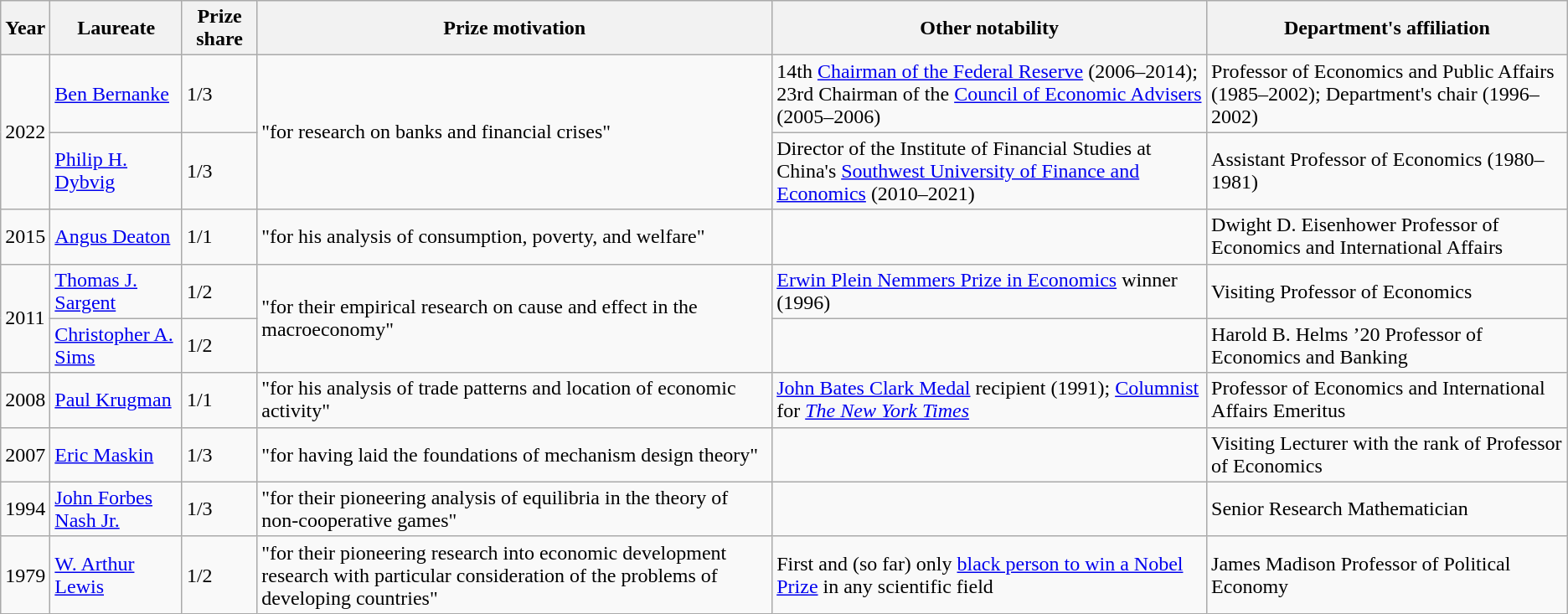<table class="wikitable sortable">
<tr>
<th>Year</th>
<th>Laureate</th>
<th>Prize share</th>
<th>Prize motivation</th>
<th>Other notability</th>
<th>Department's affiliation</th>
</tr>
<tr>
<td rowspan=2>2022</td>
<td><a href='#'>Ben Bernanke</a></td>
<td>1/3</td>
<td rowspan=2>"for research on banks and financial crises"</td>
<td>14th <a href='#'>Chairman of the Federal Reserve</a> (2006–2014); 23rd Chairman of the <a href='#'>Council of Economic Advisers</a> (2005–2006)</td>
<td>Professor of Economics and Public Affairs (1985–2002); Department's chair (1996–2002)</td>
</tr>
<tr>
<td><a href='#'>Philip H. Dybvig</a></td>
<td>1/3</td>
<td>Director of the Institute of Financial Studies at China's <a href='#'>Southwest University of Finance and Economics</a> (2010–2021)</td>
<td>Assistant Professor of Economics (1980–1981)</td>
</tr>
<tr>
<td>2015</td>
<td><a href='#'>Angus Deaton</a></td>
<td>1/1</td>
<td>"for his analysis of consumption, poverty, and welfare"</td>
<td></td>
<td>Dwight D. Eisenhower Professor of Economics and International Affairs</td>
</tr>
<tr>
<td rowspan=2>2011</td>
<td><a href='#'>Thomas J. Sargent</a></td>
<td>1/2</td>
<td rowspan=2>"for their empirical research on cause and effect in the macroeconomy"</td>
<td><a href='#'>Erwin Plein Nemmers Prize in Economics</a> winner (1996)</td>
<td>Visiting Professor of Economics</td>
</tr>
<tr>
<td><a href='#'>Christopher A. Sims</a></td>
<td>1/2</td>
<td></td>
<td>Harold B. Helms ’20 Professor of Economics and Banking</td>
</tr>
<tr>
<td>2008</td>
<td><a href='#'>Paul Krugman</a></td>
<td>1/1</td>
<td>"for his analysis of trade patterns and location of economic activity"</td>
<td><a href='#'>John Bates Clark Medal</a> recipient (1991); <a href='#'>Columnist</a> for <em><a href='#'>The New York Times</a></em></td>
<td>Professor of Economics and International Affairs Emeritus</td>
</tr>
<tr>
<td>2007</td>
<td><a href='#'>Eric Maskin</a></td>
<td>1/3</td>
<td>"for having laid the foundations of mechanism design theory"</td>
<td></td>
<td>Visiting Lecturer with the rank of Professor of Economics</td>
</tr>
<tr>
<td>1994</td>
<td><a href='#'>John Forbes Nash Jr.</a></td>
<td>1/3</td>
<td>"for their pioneering analysis of equilibria in the theory of non-cooperative games"</td>
<td></td>
<td>Senior Research Mathematician</td>
</tr>
<tr>
<td>1979</td>
<td><a href='#'>W. Arthur Lewis</a></td>
<td>1/2</td>
<td>"for their pioneering research into economic development research with particular consideration of the problems of developing countries"</td>
<td>First and (so far) only <a href='#'>black person to win a Nobel Prize</a> in any scientific field</td>
<td>James Madison Professor of Political Economy</td>
</tr>
</table>
